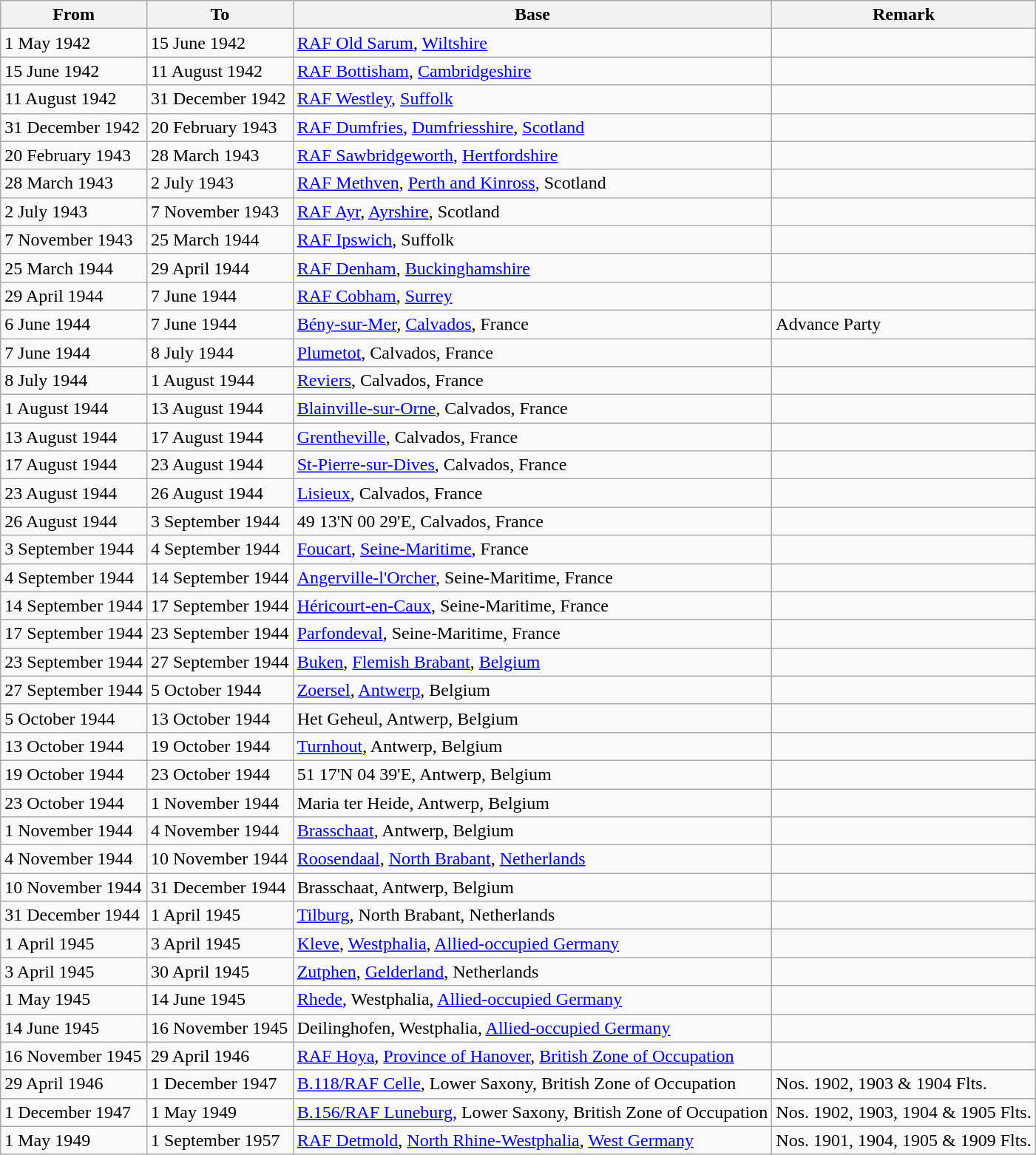<table class="wikitable">
<tr>
<th>From</th>
<th>To</th>
<th>Base</th>
<th>Remark</th>
</tr>
<tr>
<td>1 May 1942</td>
<td>15 June 1942</td>
<td><a href='#'>RAF Old Sarum</a>, <a href='#'>Wiltshire</a></td>
<td></td>
</tr>
<tr>
<td>15 June 1942</td>
<td>11 August 1942</td>
<td><a href='#'>RAF Bottisham</a>, <a href='#'>Cambridgeshire</a></td>
<td></td>
</tr>
<tr>
<td>11 August 1942</td>
<td>31 December 1942</td>
<td><a href='#'>RAF Westley</a>, <a href='#'>Suffolk</a></td>
<td></td>
</tr>
<tr>
<td>31 December 1942</td>
<td>20 February 1943</td>
<td><a href='#'>RAF Dumfries</a>, <a href='#'>Dumfriesshire</a>, <a href='#'>Scotland</a></td>
<td></td>
</tr>
<tr>
<td>20 February 1943</td>
<td>28 March 1943</td>
<td><a href='#'>RAF Sawbridgeworth</a>, <a href='#'>Hertfordshire</a></td>
<td></td>
</tr>
<tr>
<td>28 March 1943</td>
<td>2 July 1943</td>
<td><a href='#'>RAF Methven</a>, <a href='#'>Perth and Kinross</a>, Scotland</td>
<td></td>
</tr>
<tr>
<td>2 July 1943</td>
<td>7 November 1943</td>
<td><a href='#'>RAF Ayr</a>, <a href='#'>Ayrshire</a>, Scotland</td>
<td></td>
</tr>
<tr>
<td>7 November 1943</td>
<td>25 March 1944</td>
<td><a href='#'>RAF Ipswich</a>, Suffolk</td>
<td></td>
</tr>
<tr>
<td>25 March 1944</td>
<td>29 April 1944</td>
<td><a href='#'>RAF Denham</a>, <a href='#'>Buckinghamshire</a></td>
<td></td>
</tr>
<tr>
<td>29 April 1944</td>
<td>7 June 1944</td>
<td><a href='#'>RAF Cobham</a>, <a href='#'>Surrey</a></td>
<td></td>
</tr>
<tr>
<td>6 June 1944</td>
<td>7 June 1944</td>
<td><a href='#'>Bény-sur-Mer</a>, <a href='#'>Calvados</a>, France</td>
<td>Advance Party</td>
</tr>
<tr>
<td>7 June 1944</td>
<td>8 July 1944</td>
<td><a href='#'>Plumetot</a>, Calvados, France</td>
<td></td>
</tr>
<tr>
<td>8 July 1944</td>
<td>1 August 1944</td>
<td><a href='#'>Reviers</a>, Calvados, France</td>
<td></td>
</tr>
<tr>
<td>1 August 1944</td>
<td>13 August 1944</td>
<td><a href='#'>Blainville-sur-Orne</a>, Calvados, France</td>
<td></td>
</tr>
<tr>
<td>13 August 1944</td>
<td>17 August 1944</td>
<td><a href='#'>Grentheville</a>, Calvados, France</td>
<td></td>
</tr>
<tr>
<td>17 August 1944</td>
<td>23 August 1944</td>
<td><a href='#'>St-Pierre-sur-Dives</a>, Calvados, France</td>
<td></td>
</tr>
<tr>
<td>23 August 1944</td>
<td>26 August 1944</td>
<td><a href='#'>Lisieux</a>, Calvados, France</td>
<td></td>
</tr>
<tr>
<td>26 August 1944</td>
<td>3 September 1944</td>
<td>49 13'N 00 29'E, Calvados, France</td>
</tr>
<tr>
<td>3 September 1944</td>
<td>4 September 1944</td>
<td><a href='#'>Foucart</a>, <a href='#'>Seine-Maritime</a>, France</td>
<td></td>
</tr>
<tr>
<td>4 September 1944</td>
<td>14 September 1944</td>
<td><a href='#'>Angerville-l'Orcher</a>, Seine-Maritime, France</td>
<td></td>
</tr>
<tr>
<td>14 September 1944</td>
<td>17 September 1944</td>
<td><a href='#'>Héricourt-en-Caux</a>, Seine-Maritime, France</td>
<td></td>
</tr>
<tr>
<td>17 September 1944</td>
<td>23 September 1944</td>
<td><a href='#'>Parfondeval</a>, Seine-Maritime, France</td>
<td></td>
</tr>
<tr>
<td>23 September 1944</td>
<td>27 September 1944</td>
<td><a href='#'>Buken</a>, <a href='#'>Flemish Brabant</a>, <a href='#'>Belgium</a></td>
<td></td>
</tr>
<tr>
<td>27 September 1944</td>
<td>5 October 1944</td>
<td><a href='#'>Zoersel</a>, <a href='#'>Antwerp</a>, Belgium</td>
<td></td>
</tr>
<tr>
<td>5 October 1944</td>
<td>13 October 1944</td>
<td>Het Geheul, Antwerp, Belgium</td>
<td></td>
</tr>
<tr>
<td>13 October 1944</td>
<td>19 October 1944</td>
<td><a href='#'>Turnhout</a>, Antwerp, Belgium</td>
<td></td>
</tr>
<tr>
<td>19 October 1944</td>
<td>23 October 1944</td>
<td>51 17'N 04 39'E, Antwerp, Belgium</td>
<td></td>
</tr>
<tr>
<td>23 October 1944</td>
<td>1 November 1944</td>
<td>Maria ter Heide, Antwerp, Belgium</td>
<td></td>
</tr>
<tr>
<td>1 November 1944</td>
<td>4 November 1944</td>
<td><a href='#'>Brasschaat</a>, Antwerp, Belgium</td>
<td></td>
</tr>
<tr>
<td>4 November 1944</td>
<td>10 November 1944</td>
<td><a href='#'>Roosendaal</a>, <a href='#'>North Brabant</a>, <a href='#'>Netherlands</a></td>
<td></td>
</tr>
<tr>
<td>10 November 1944</td>
<td>31 December 1944</td>
<td>Brasschaat, Antwerp, Belgium</td>
<td></td>
</tr>
<tr>
<td>31 December 1944</td>
<td>1 April 1945</td>
<td><a href='#'>Tilburg</a>, North Brabant, Netherlands</td>
<td></td>
</tr>
<tr>
<td>1 April 1945</td>
<td>3 April 1945</td>
<td><a href='#'>Kleve</a>, <a href='#'>Westphalia</a>, <a href='#'>Allied-occupied Germany</a></td>
<td></td>
</tr>
<tr>
<td>3 April 1945</td>
<td>30 April 1945</td>
<td><a href='#'>Zutphen</a>, <a href='#'>Gelderland</a>, Netherlands</td>
<td></td>
</tr>
<tr>
<td>1 May 1945</td>
<td>14 June 1945</td>
<td><a href='#'>Rhede</a>, Westphalia, <a href='#'>Allied-occupied Germany</a></td>
<td></td>
</tr>
<tr>
<td>14 June 1945</td>
<td>16 November 1945</td>
<td>Deilinghofen, Westphalia, <a href='#'>Allied-occupied Germany</a></td>
<td></td>
</tr>
<tr>
<td>16 November 1945</td>
<td>29 April 1946</td>
<td><a href='#'>RAF Hoya</a>, <a href='#'>Province of Hanover</a>, <a href='#'>British Zone of Occupation</a></td>
<td></td>
</tr>
<tr>
<td>29 April 1946</td>
<td>1 December 1947</td>
<td><a href='#'>B.118/RAF Celle</a>, Lower Saxony, British Zone of Occupation</td>
<td>Nos. 1902, 1903 & 1904 Flts.</td>
</tr>
<tr>
<td>1 December 1947</td>
<td>1 May 1949</td>
<td><a href='#'>B.156/RAF Luneburg</a>, Lower Saxony, British Zone of Occupation</td>
<td>Nos. 1902, 1903, 1904 & 1905 Flts.</td>
</tr>
<tr>
<td>1 May 1949</td>
<td>1 September 1957</td>
<td><a href='#'>RAF Detmold</a>, <a href='#'>North Rhine-Westphalia</a>, <a href='#'>West Germany</a></td>
<td>Nos. 1901, 1904, 1905 & 1909 Flts.</td>
</tr>
</table>
